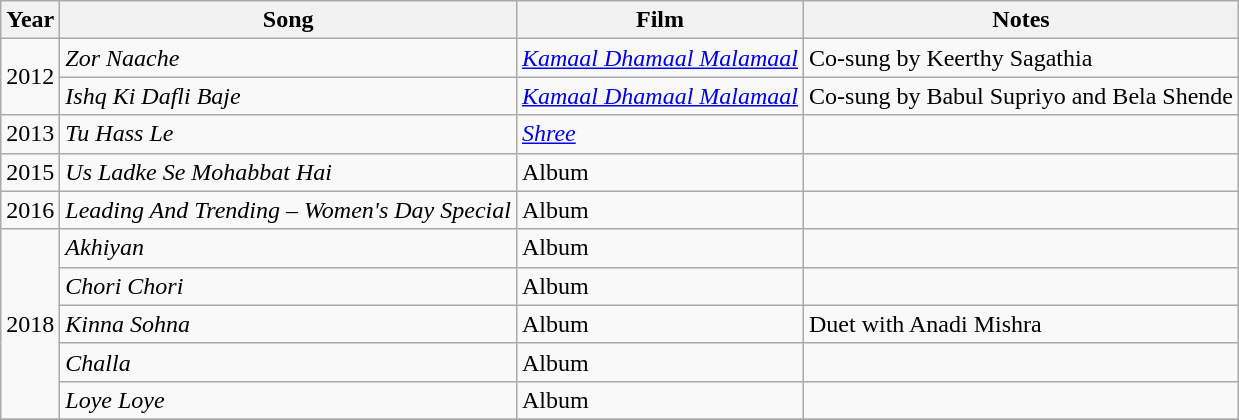<table class="wikitable sortable">
<tr>
<th>Year</th>
<th>Song</th>
<th>Film</th>
<th>Notes</th>
</tr>
<tr>
<td rowspan=2>2012</td>
<td><em>Zor Naache</em></td>
<td><em><a href='#'>Kamaal Dhamaal Malamaal</a></em></td>
<td>Co-sung by Keerthy Sagathia</td>
</tr>
<tr>
<td><em>Ishq Ki Dafli Baje</em></td>
<td><em><a href='#'>Kamaal Dhamaal Malamaal</a></em></td>
<td>Co-sung by Babul Supriyo and Bela Shende</td>
</tr>
<tr>
<td>2013</td>
<td><em>Tu Hass Le</em></td>
<td><em><a href='#'>Shree</a></em></td>
<td></td>
</tr>
<tr>
<td>2015</td>
<td><em>Us Ladke Se Mohabbat Hai</em></td>
<td>Album</td>
<td></td>
</tr>
<tr>
<td>2016</td>
<td><em>Leading And Trending – Women's Day Special</em></td>
<td>Album</td>
<td></td>
</tr>
<tr>
<td rowspan=5>2018</td>
<td><em>Akhiyan</em></td>
<td>Album</td>
<td></td>
</tr>
<tr>
<td><em>Chori Chori</em></td>
<td>Album</td>
<td></td>
</tr>
<tr>
<td><em>Kinna Sohna</em></td>
<td>Album</td>
<td>Duet with Anadi Mishra</td>
</tr>
<tr>
<td><em>Challa</em></td>
<td>Album</td>
<td></td>
</tr>
<tr>
<td><em>Loye Loye</em></td>
<td>Album</td>
<td></td>
</tr>
<tr>
</tr>
</table>
